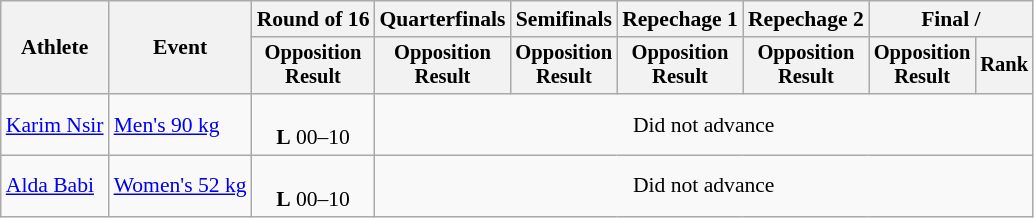<table class="wikitable" style="font-size:90%">
<tr>
<th rowspan="2">Athlete</th>
<th rowspan="2">Event</th>
<th>Round of 16</th>
<th>Quarterfinals</th>
<th>Semifinals</th>
<th>Repechage 1</th>
<th>Repechage 2</th>
<th colspan="2">Final / </th>
</tr>
<tr style="font-size:95%">
<th>Opposition<br>Result</th>
<th>Opposition<br>Result</th>
<th>Opposition<br>Result</th>
<th>Opposition<br>Result</th>
<th>Opposition<br>Result</th>
<th>Opposition<br>Result</th>
<th>Rank</th>
</tr>
<tr align="center">
<td align="left"><a href='#'>Karim Nsir</a></td>
<td align="left"><a href='#'>Men's 90 kg</a></td>
<td><br><strong>L</strong> 00–10</td>
<td colspan="6">Did not advance</td>
</tr>
<tr align="center">
<td align="left"><a href='#'>Alda Babi</a></td>
<td align="left"><a href='#'>Women's 52 kg</a></td>
<td><br><strong>L</strong> 00–10</td>
<td colspan="6">Did not advance</td>
</tr>
</table>
